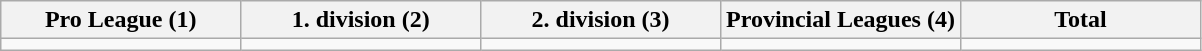<table class="wikitable">
<tr>
<th width="20%">Pro League (1)</th>
<th width="20%">1. division (2)</th>
<th width="20%">2. division (3)</th>
<th width="20%">Provincial Leagues (4)</th>
<th width="20%">Total</th>
</tr>
<tr>
<td></td>
<td></td>
<td></td>
<td></td>
<td></td>
</tr>
</table>
